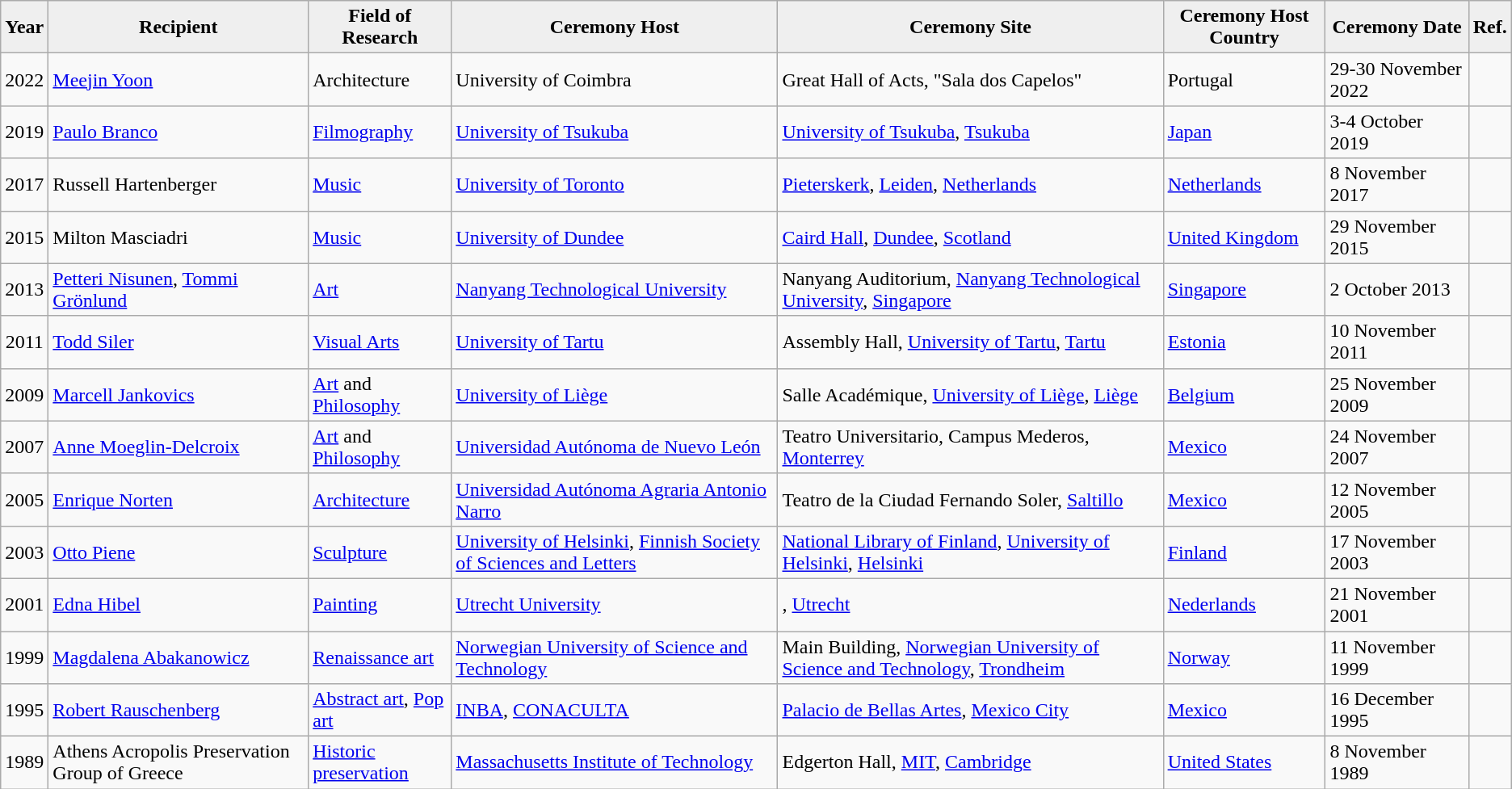<table class="wikitable sortable">
<tr>
<th style="background:#efefef;">Year</th>
<th style="background:#efefef;">Recipient</th>
<th style="background:#efefef;">Field of Research</th>
<th style="background:#efefef;">Ceremony Host</th>
<th style="background:#efefef;">Ceremony Site</th>
<th style="background:#efefef;">Ceremony Host Country</th>
<th style="background:#efefef;">Ceremony Date</th>
<th style="background:#efefef;" class="unsortable">Ref.</th>
</tr>
<tr>
<td style="text-align:center;">2022</td>
<td><a href='#'>Meejin Yoon</a></td>
<td>Architecture</td>
<td>University of Coimbra</td>
<td>Great Hall of Acts, "Sala dos Capelos"</td>
<td> Portugal</td>
<td>29-30 November 2022</td>
<td></td>
</tr>
<tr>
<td style="text-align:center;">2019</td>
<td><a href='#'>Paulo Branco</a></td>
<td><a href='#'>Filmography</a></td>
<td><a href='#'>University of Tsukuba</a></td>
<td><a href='#'>University of Tsukuba</a>, <a href='#'>Tsukuba</a></td>
<td> <a href='#'>Japan</a></td>
<td>3-4 October 2019</td>
<td></td>
</tr>
<tr>
<td style="text-align:center;">2017</td>
<td>Russell Hartenberger</td>
<td><a href='#'>Music</a></td>
<td><a href='#'>University of Toronto</a></td>
<td><a href='#'>Pieterskerk</a>, <a href='#'>Leiden</a>, <a href='#'>Netherlands</a></td>
<td> <a href='#'>Netherlands</a></td>
<td>8 November 2017</td>
<td></td>
</tr>
<tr>
<td style="text-align:center;">2015</td>
<td>Milton Masciadri</td>
<td><a href='#'>Music</a></td>
<td><a href='#'>University of Dundee</a></td>
<td><a href='#'>Caird Hall</a>, <a href='#'>Dundee</a>, <a href='#'>Scotland</a></td>
<td> <a href='#'>United Kingdom</a></td>
<td>29 November 2015</td>
<td></td>
</tr>
<tr>
<td style="text-align:center;">2013</td>
<td><a href='#'>Petteri Nisunen</a>, <a href='#'>Tommi Grönlund</a></td>
<td><a href='#'>Art</a></td>
<td><a href='#'>Nanyang Technological University</a></td>
<td>Nanyang Auditorium, <a href='#'>Nanyang Technological University</a>, <a href='#'>Singapore</a></td>
<td> <a href='#'>Singapore</a></td>
<td>2 October 2013</td>
<td></td>
</tr>
<tr>
<td style="text-align:center;">2011</td>
<td><a href='#'>Todd Siler</a></td>
<td><a href='#'>Visual Arts</a></td>
<td><a href='#'>University of Tartu</a></td>
<td>Assembly Hall, <a href='#'>University of Tartu</a>, <a href='#'>Tartu</a></td>
<td> <a href='#'>Estonia</a></td>
<td>10 November 2011</td>
<td></td>
</tr>
<tr>
<td style="text-align:center;">2009</td>
<td><a href='#'>Marcell Jankovics</a></td>
<td><a href='#'>Art</a> and <a href='#'>Philosophy</a></td>
<td><a href='#'>University of Liège</a></td>
<td>Salle Académique, <a href='#'>University of Liège</a>, <a href='#'>Liège</a></td>
<td> <a href='#'>Belgium</a></td>
<td>25 November 2009</td>
<td></td>
</tr>
<tr>
<td style="text-align:center;">2007</td>
<td><a href='#'>Anne Moeglin-Delcroix</a></td>
<td><a href='#'>Art</a> and <a href='#'>Philosophy</a></td>
<td><a href='#'>Universidad Autónoma de Nuevo León</a></td>
<td>Teatro Universitario, Campus Mederos, <a href='#'>Monterrey</a></td>
<td> <a href='#'>Mexico</a></td>
<td>24 November 2007</td>
<td></td>
</tr>
<tr>
<td style="text-align:center;">2005</td>
<td><a href='#'>Enrique Norten</a></td>
<td><a href='#'>Architecture</a></td>
<td><a href='#'>Universidad Autónoma Agraria Antonio Narro</a></td>
<td>Teatro de la Ciudad Fernando Soler, <a href='#'>Saltillo</a></td>
<td> <a href='#'>Mexico</a></td>
<td>12 November 2005</td>
<td></td>
</tr>
<tr>
<td style="text-align:center;">2003</td>
<td><a href='#'>Otto Piene</a></td>
<td><a href='#'>Sculpture</a></td>
<td><a href='#'>University of Helsinki</a>, <a href='#'>Finnish Society of Sciences and Letters</a></td>
<td><a href='#'>National Library of Finland</a>, <a href='#'>University of Helsinki</a>, <a href='#'>Helsinki</a></td>
<td> <a href='#'>Finland</a></td>
<td>17 November 2003</td>
<td></td>
</tr>
<tr>
<td style="text-align:center;">2001</td>
<td><a href='#'>Edna Hibel</a></td>
<td><a href='#'>Painting</a></td>
<td><a href='#'>Utrecht University</a></td>
<td>, <a href='#'>Utrecht</a></td>
<td> <a href='#'>Nederlands</a></td>
<td>21 November 2001</td>
<td></td>
</tr>
<tr>
<td style="text-align:center;">1999</td>
<td><a href='#'>Magdalena Abakanowicz</a></td>
<td><a href='#'>Renaissance art</a></td>
<td><a href='#'>Norwegian University of Science and Technology</a></td>
<td>Main Building, <a href='#'>Norwegian University of Science and Technology</a>, <a href='#'>Trondheim</a></td>
<td> <a href='#'>Norway</a></td>
<td>11 November 1999</td>
<td></td>
</tr>
<tr>
<td style="text-align:center;">1995</td>
<td><a href='#'>Robert Rauschenberg</a></td>
<td><a href='#'>Abstract art</a>, <a href='#'>Pop art</a></td>
<td><a href='#'>INBA</a>, <a href='#'>CONACULTA</a></td>
<td><a href='#'>Palacio de Bellas Artes</a>, <a href='#'>Mexico City</a></td>
<td> <a href='#'>Mexico</a></td>
<td>16 December 1995</td>
<td></td>
</tr>
<tr>
<td style="text-align:center;">1989</td>
<td>Athens Acropolis Preservation Group of Greece</td>
<td><a href='#'>Historic preservation</a></td>
<td><a href='#'>Massachusetts Institute of Technology</a></td>
<td>Edgerton Hall, <a href='#'>MIT</a>, <a href='#'>Cambridge</a></td>
<td> <a href='#'>United States</a></td>
<td>8 November 1989</td>
<td></td>
</tr>
</table>
